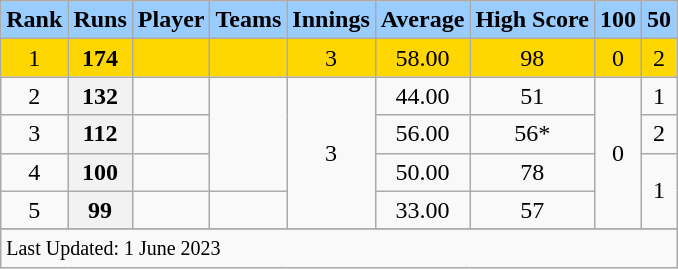<table class="wikitable plainrowheaders sortable">
<tr>
<th scope=col style="background:#9cf;">Rank</th>
<th scope=col style="background:#9cf;">Runs</th>
<th scope=col style="background:#9cf;">Player</th>
<th scope=col style="background:#9cf;">Teams</th>
<th scope=col style="background:#9cf;">Innings</th>
<th scope=col style="background:#9cf;">Average</th>
<th scope=col style="background:#9cf;">High Score</th>
<th scope=col style="background:#9cf;">100</th>
<th scope=col style="background:#9cf;">50</th>
</tr>
<tr>
<td style="text-align:center; background:gold;">1</td>
<th scope="row"  style="text-align:center; background:gold;"><strong>174</strong></th>
<td style="background:gold;"></td>
<td style="text-align:center; background:gold;"></td>
<td style="text-align:center; background:gold;">3</td>
<td style="text-align:center; background:gold;">58.00</td>
<td style="text-align:center; background:gold;">98</td>
<td style="text-align:center; background:gold;">0</td>
<td style="text-align:center; background:gold;">2</td>
</tr>
<tr>
<td align=center>2</td>
<th scope=row style=text-align:center;><strong>132</strong></th>
<td></td>
<td align=center rowspan=3></td>
<td align=center rowspan=4>3</td>
<td align=center>44.00</td>
<td align=center>51</td>
<td align=center rowspan=4>0</td>
<td align=center>1</td>
</tr>
<tr>
<td align=center>3</td>
<th scope=row style=text-align:center;><strong>112</strong></th>
<td></td>
<td align=center>56.00</td>
<td align=center>56*</td>
<td align=center>2</td>
</tr>
<tr>
<td align=center>4</td>
<th scope=row style=text-align:center;><strong>100</strong></th>
<td></td>
<td align=center>50.00</td>
<td align=center>78</td>
<td align=center rowspan=2>1</td>
</tr>
<tr>
<td align=center>5</td>
<th scope=row style=text-align:center;><strong>99</strong></th>
<td></td>
<td align=center></td>
<td align=center>33.00</td>
<td align=center>57</td>
</tr>
<tr>
</tr>
<tr class=sortbottom>
<td colspan=9><small>Last Updated: 1 June 2023</small></td>
</tr>
</table>
